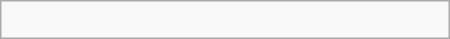<table class="wikitable" border="1" width=300px align="right">
<tr>
<td><br></td>
</tr>
</table>
